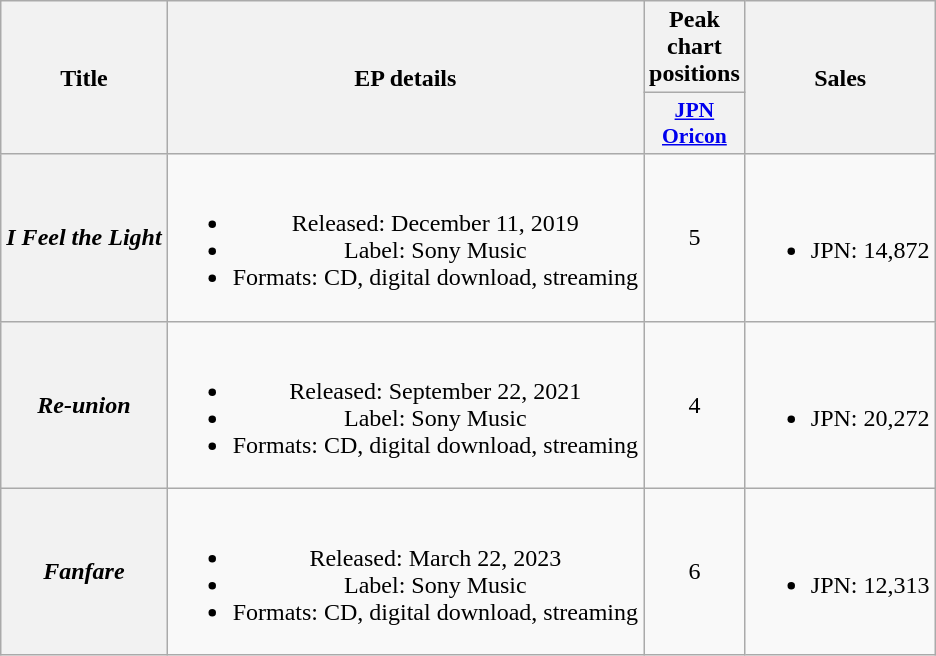<table class="wikitable plainrowheaders" style="text-align:center">
<tr>
<th scope="col" rowspan="2">Title</th>
<th scope="col" rowspan="2">EP details</th>
<th scope="col" colspan="1">Peak chart positions</th>
<th scope="col" rowspan="2">Sales</th>
</tr>
<tr>
<th scope="col" style="width:4em;font-size:90%"><a href='#'>JPN<br>Oricon</a><br></th>
</tr>
<tr>
<th scope="row"><em>I Feel the Light</em></th>
<td><br><ul><li>Released: December 11, 2019</li><li>Label: Sony Music</li><li>Formats: CD, digital download, streaming</li></ul></td>
<td>5</td>
<td><br><ul><li>JPN: 14,872</li></ul></td>
</tr>
<tr>
<th scope="row"><em>Re-union</em></th>
<td><br><ul><li>Released: September 22, 2021</li><li>Label: Sony Music</li><li>Formats: CD, digital download, streaming</li></ul></td>
<td align="center">4</td>
<td><br><ul><li>JPN: 20,272</li></ul></td>
</tr>
<tr>
<th scope="row"><em>Fanfare</em></th>
<td><br><ul><li>Released: March 22, 2023</li><li>Label: Sony Music</li><li>Formats: CD, digital download, streaming</li></ul></td>
<td align="center">6</td>
<td><br><ul><li>JPN: 12,313</li></ul></td>
</tr>
</table>
